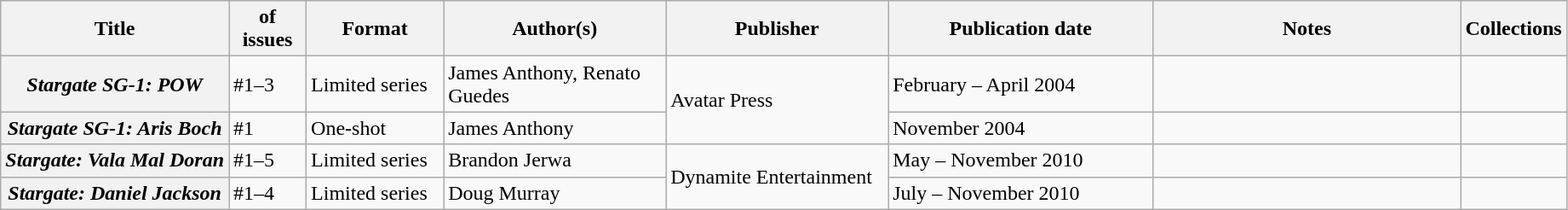<table class="wikitable">
<tr>
<th>Title</th>
<th style="width:40pt"> of issues</th>
<th style="width:75pt">Format</th>
<th style="width:125pt">Author(s)</th>
<th style="width:125pt">Publisher</th>
<th style="width:150pt">Publication date</th>
<th style="width:175pt">Notes</th>
<th>Collections</th>
</tr>
<tr>
<th><em>Stargate SG-1: POW</em></th>
<td>#1–3</td>
<td>Limited series</td>
<td>James Anthony, Renato Guedes</td>
<td rowspan="2">Avatar Press</td>
<td>February – April 2004</td>
<td></td>
<td></td>
</tr>
<tr>
<th><em>Stargate SG-1: Aris Boch</em></th>
<td>#1</td>
<td>One-shot</td>
<td>James Anthony</td>
<td>November 2004</td>
<td></td>
<td></td>
</tr>
<tr>
<th><em>Stargate: Vala Mal Doran</em></th>
<td>#1–5</td>
<td>Limited series</td>
<td>Brandon Jerwa</td>
<td rowspan="2">Dynamite Entertainment</td>
<td>May – November 2010</td>
<td></td>
<td></td>
</tr>
<tr>
<th><em>Stargate: Daniel Jackson</em></th>
<td>#1–4</td>
<td>Limited series</td>
<td>Doug Murray</td>
<td>July – November 2010</td>
<td></td>
<td></td>
</tr>
</table>
